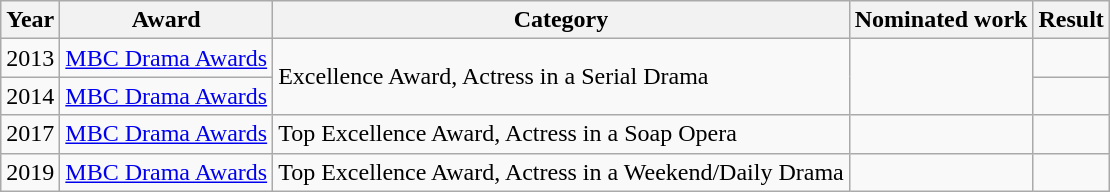<table class="wikitable">
<tr>
<th>Year</th>
<th>Award</th>
<th>Category</th>
<th>Nominated work</th>
<th>Result</th>
</tr>
<tr>
<td>2013</td>
<td><a href='#'>MBC Drama Awards</a></td>
<td rowspan="2">Excellence Award, Actress in a Serial Drama</td>
<td rowspan=2></td>
<td></td>
</tr>
<tr>
<td>2014</td>
<td><a href='#'>MBC Drama Awards</a></td>
<td></td>
</tr>
<tr>
<td>2017</td>
<td><a href='#'>MBC Drama Awards</a></td>
<td>Top Excellence Award, Actress in a Soap Opera</td>
<td></td>
<td></td>
</tr>
<tr>
<td>2019</td>
<td><a href='#'>MBC Drama Awards</a></td>
<td>Top Excellence Award, Actress in a Weekend/Daily Drama</td>
<td></td>
<td></td>
</tr>
</table>
